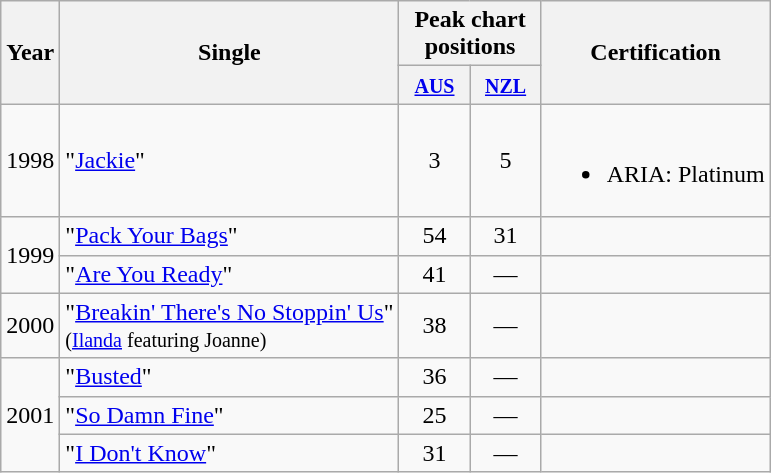<table class="wikitable">
<tr>
<th rowspan="2">Year</th>
<th rowspan="2">Single</th>
<th colspan="2">Peak chart positions</th>
<th rowspan="2">Certification</th>
</tr>
<tr>
<th width="40"><small><a href='#'>AUS</a></small><br></th>
<th width="40"><small><a href='#'>NZL</a></small><br></th>
</tr>
<tr>
<td>1998</td>
<td>"<a href='#'>Jackie</a>"</td>
<td align="center">3</td>
<td align="center">5</td>
<td><br><ul><li>ARIA: Platinum</li></ul></td>
</tr>
<tr>
<td rowspan="2">1999</td>
<td>"<a href='#'>Pack Your Bags</a>"</td>
<td align="center">54</td>
<td align="center">31</td>
<td></td>
</tr>
<tr>
<td>"<a href='#'>Are You Ready</a>"</td>
<td align="center">41</td>
<td align="center">—</td>
<td></td>
</tr>
<tr>
<td>2000</td>
<td>"<a href='#'>Breakin' There's No Stoppin' Us</a>"<br><small>(<a href='#'>Ilanda</a> featuring Joanne)</small></td>
<td align="center">38</td>
<td align="center">—</td>
<td></td>
</tr>
<tr>
<td rowspan="3">2001</td>
<td>"<a href='#'>Busted</a>"</td>
<td align="center">36</td>
<td align="center">—</td>
<td></td>
</tr>
<tr>
<td>"<a href='#'>So Damn Fine</a>"</td>
<td align="center">25</td>
<td align="center">—</td>
<td></td>
</tr>
<tr>
<td>"<a href='#'>I Don't Know</a>"</td>
<td align="center">31</td>
<td align="center">—</td>
<td></td>
</tr>
</table>
